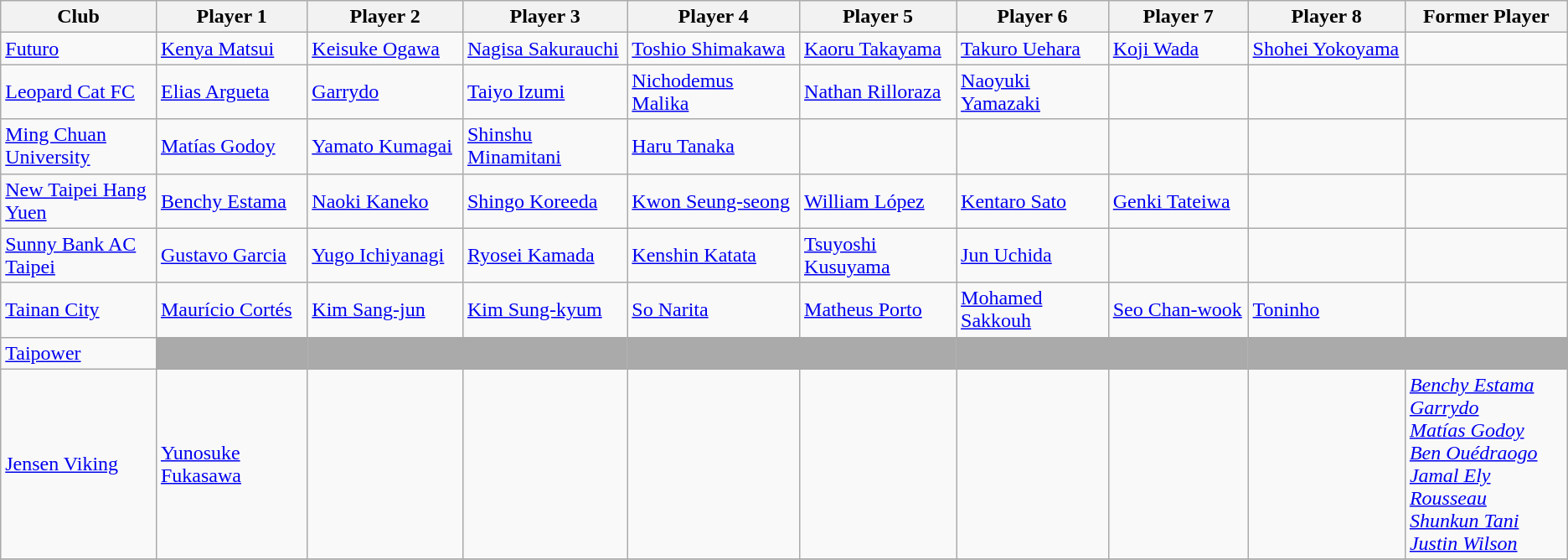<table class="wikitable" style="font-size:100%;">
<tr>
<th style="width:5%">Club</th>
<th style="width:5%">Player 1</th>
<th style="width:5%">Player 2</th>
<th style="width:5%">Player 3</th>
<th style="width:5%">Player 4</th>
<th style="width:5%">Player 5</th>
<th style="width:5%">Player 6</th>
<th style="width:5%">Player 7</th>
<th style="width:5%">Player 8</th>
<th style="width:5%">Former Player</th>
</tr>
<tr>
<td><a href='#'>Futuro</a></td>
<td> <a href='#'>Kenya Matsui</a></td>
<td> <a href='#'>Keisuke Ogawa</a></td>
<td> <a href='#'>Nagisa Sakurauchi</a></td>
<td> <a href='#'>Toshio Shimakawa</a></td>
<td> <a href='#'>Kaoru Takayama</a></td>
<td> <a href='#'>Takuro Uehara</a></td>
<td> <a href='#'>Koji Wada</a></td>
<td> <a href='#'>Shohei Yokoyama</a></td>
<td></td>
</tr>
<tr>
<td><a href='#'>Leopard Cat FC</a></td>
<td> <a href='#'>Elias Argueta</a></td>
<td> <a href='#'>Garrydo</a></td>
<td> <a href='#'>Taiyo Izumi</a></td>
<td> <a href='#'>Nichodemus Malika</a></td>
<td> <a href='#'>Nathan Rilloraza</a></td>
<td> <a href='#'>Naoyuki Yamazaki</a></td>
<td></td>
<td></td>
<td></td>
</tr>
<tr>
<td><a href='#'>Ming Chuan University</a></td>
<td> <a href='#'>Matías Godoy</a></td>
<td> <a href='#'>Yamato Kumagai</a></td>
<td> <a href='#'>Shinshu Minamitani</a></td>
<td> <a href='#'>Haru Tanaka</a></td>
<td></td>
<td></td>
<td></td>
<td></td>
<td></td>
</tr>
<tr>
<td><a href='#'>New Taipei Hang Yuen</a></td>
<td> <a href='#'>Benchy Estama</a></td>
<td> <a href='#'>Naoki Kaneko</a></td>
<td> <a href='#'>Shingo Koreeda</a></td>
<td> <a href='#'>Kwon Seung-seong</a></td>
<td> <a href='#'>William López</a></td>
<td> <a href='#'>Kentaro Sato</a></td>
<td> <a href='#'>Genki Tateiwa</a></td>
<td></td>
<td></td>
</tr>
<tr>
<td><a href='#'>Sunny Bank AC Taipei</a></td>
<td> <a href='#'>Gustavo Garcia</a></td>
<td> <a href='#'>Yugo Ichiyanagi</a></td>
<td> <a href='#'>Ryosei Kamada</a></td>
<td> <a href='#'>Kenshin Katata</a></td>
<td> <a href='#'>Tsuyoshi Kusuyama</a></td>
<td> <a href='#'>Jun Uchida</a></td>
<td></td>
<td></td>
<td></td>
</tr>
<tr>
<td><a href='#'>Tainan City</a></td>
<td> <a href='#'>Maurício Cortés</a></td>
<td> <a href='#'>Kim Sang-jun</a></td>
<td> <a href='#'>Kim Sung-kyum</a></td>
<td> <a href='#'>So Narita</a></td>
<td> <a href='#'>Matheus Porto</a></td>
<td> <a href='#'>Mohamed Sakkouh</a></td>
<td> <a href='#'>Seo Chan-wook</a></td>
<td> <a href='#'>Toninho</a></td>
<td></td>
</tr>
<tr>
<td><a href='#'>Taipower</a></td>
<td bgcolor=#aaa></td>
<td bgcolor=#aaa></td>
<td bgcolor=#aaa></td>
<td bgcolor=#aaa></td>
<td bgcolor=#aaa></td>
<td bgcolor=#aaa></td>
<td bgcolor=#aaa></td>
<td bgcolor=#aaa></td>
<td bgcolor=#aaa></td>
</tr>
<tr>
<td><a href='#'>Jensen Viking</a></td>
<td> <a href='#'>Yunosuke Fukasawa</a></td>
<td></td>
<td></td>
<td></td>
<td></td>
<td></td>
<td></td>
<td></td>
<td> <em><a href='#'>Benchy Estama</a></em><br> <em><a href='#'>Garrydo</a></em><br> <em><a href='#'>Matías Godoy</a></em><br> <em><a href='#'>Ben Ouédraogo</a></em><br> <em><a href='#'>Jamal Ely Rousseau</a></em><br> <em><a href='#'>Shunkun Tani</a></em><br> <em><a href='#'>Justin Wilson</a></em></td>
</tr>
<tr>
</tr>
</table>
